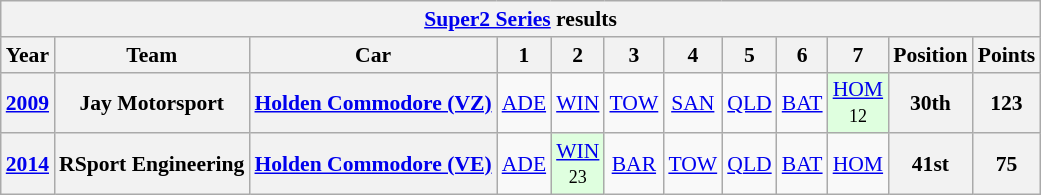<table class="wikitable" style="text-align:center; font-size:90%">
<tr>
<th colspan=45><a href='#'>Super2 Series</a> results</th>
</tr>
<tr>
<th>Year</th>
<th>Team</th>
<th>Car</th>
<th>1</th>
<th>2</th>
<th>3</th>
<th>4</th>
<th>5</th>
<th>6</th>
<th>7</th>
<th>Position</th>
<th>Points</th>
</tr>
<tr>
<th><a href='#'>2009</a></th>
<th>Jay Motorsport</th>
<th><a href='#'>Holden Commodore (VZ)</a></th>
<td><a href='#'>ADE</a></td>
<td><a href='#'>WIN</a></td>
<td><a href='#'>TOW</a></td>
<td><a href='#'>SAN</a></td>
<td><a href='#'>QLD</a></td>
<td><a href='#'>BAT</a></td>
<td style="background:#dfffdf;"><a href='#'>HOM</a><br><small>12</small></td>
<th>30th</th>
<th>123</th>
</tr>
<tr>
<th><a href='#'>2014</a></th>
<th>RSport Engineering</th>
<th><a href='#'>Holden Commodore (VE)</a></th>
<td><a href='#'>ADE</a></td>
<td style="background:#dfffdf;"><a href='#'>WIN</a><br><small>23</small></td>
<td><a href='#'>BAR</a></td>
<td><a href='#'>TOW</a></td>
<td><a href='#'>QLD</a></td>
<td><a href='#'>BAT</a></td>
<td><a href='#'>HOM</a></td>
<th>41st</th>
<th>75</th>
</tr>
</table>
